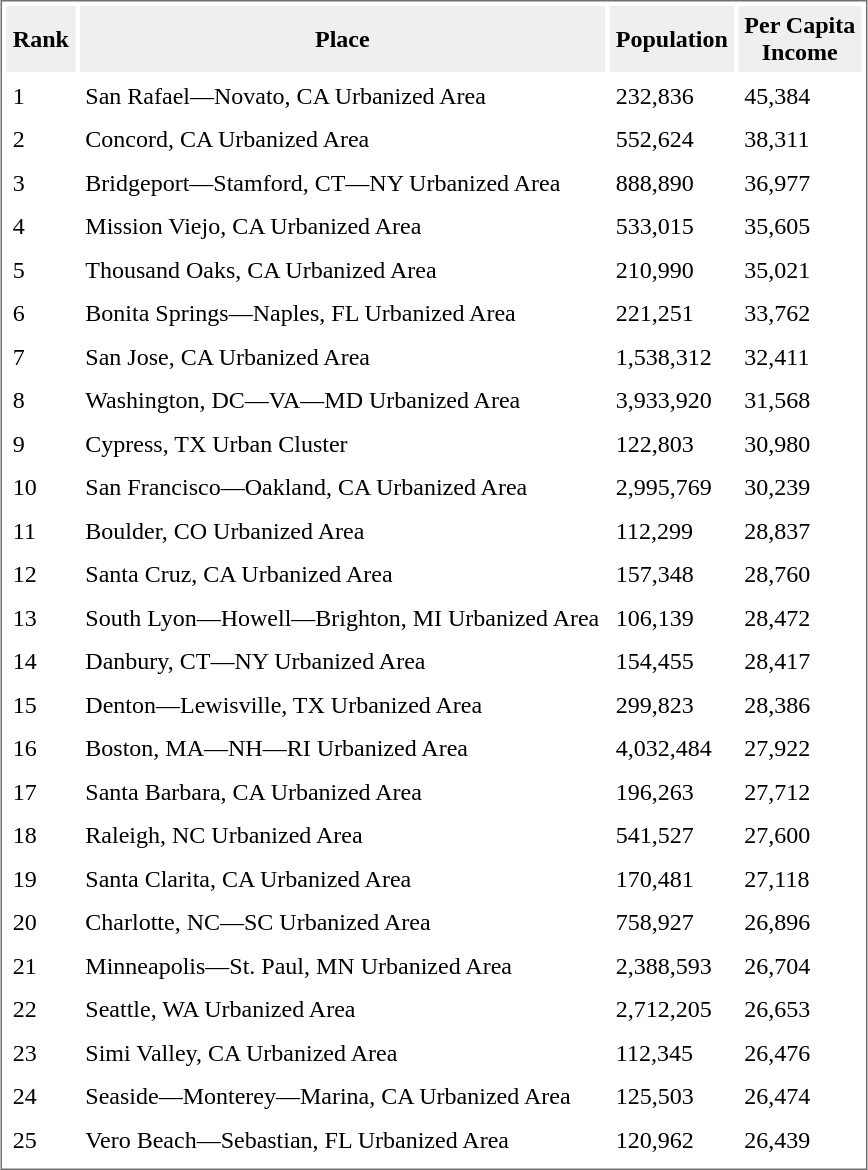<table class="toccolours sortable" clear="both" align="center" cellpadding="4" cellspacing="3" style="border: 1px solid #707070;">
<tr style="background:#efefef;">
<th>Rank</th>
<th>Place</th>
<th>Population</th>
<th>Per Capita<br>Income</th>
</tr>
<tr --->
<td>1</td>
<td>San Rafael—Novato, CA Urbanized Area</td>
<td>232,836</td>
<td>45,384</td>
</tr>
<tr --->
<td>2</td>
<td>Concord, CA Urbanized Area</td>
<td>552,624</td>
<td>38,311</td>
</tr>
<tr --->
<td>3</td>
<td>Bridgeport—Stamford, CT—NY Urbanized Area</td>
<td>888,890</td>
<td>36,977</td>
</tr>
<tr --->
<td>4</td>
<td>Mission Viejo, CA Urbanized Area</td>
<td>533,015</td>
<td>35,605</td>
</tr>
<tr --->
<td>5</td>
<td>Thousand Oaks, CA Urbanized Area</td>
<td>210,990</td>
<td>35,021</td>
</tr>
<tr --->
<td>6</td>
<td>Bonita Springs—Naples, FL Urbanized Area</td>
<td>221,251</td>
<td>33,762</td>
</tr>
<tr --->
<td>7</td>
<td>San Jose, CA Urbanized Area</td>
<td>1,538,312</td>
<td>32,411</td>
</tr>
<tr --->
<td>8</td>
<td>Washington, DC—VA—MD Urbanized Area</td>
<td>3,933,920</td>
<td>31,568</td>
</tr>
<tr --->
<td>9</td>
<td>Cypress, TX Urban Cluster</td>
<td>122,803</td>
<td>30,980</td>
</tr>
<tr --->
<td>10</td>
<td>San Francisco—Oakland, CA Urbanized Area</td>
<td>2,995,769</td>
<td>30,239</td>
</tr>
<tr --->
<td>11</td>
<td>Boulder, CO Urbanized Area</td>
<td>112,299</td>
<td>28,837</td>
</tr>
<tr --->
<td>12</td>
<td>Santa Cruz, CA Urbanized Area</td>
<td>157,348</td>
<td>28,760</td>
</tr>
<tr --->
<td>13</td>
<td>South Lyon—Howell—Brighton, MI Urbanized Area</td>
<td>106,139</td>
<td>28,472</td>
</tr>
<tr --->
<td>14</td>
<td>Danbury, CT—NY Urbanized Area</td>
<td>154,455</td>
<td>28,417</td>
</tr>
<tr --->
<td>15</td>
<td>Denton—Lewisville, TX Urbanized Area</td>
<td>299,823</td>
<td>28,386</td>
</tr>
<tr --->
<td>16</td>
<td>Boston, MA—NH—RI Urbanized Area</td>
<td>4,032,484</td>
<td>27,922</td>
</tr>
<tr --->
<td>17</td>
<td>Santa Barbara, CA Urbanized Area</td>
<td>196,263</td>
<td>27,712</td>
</tr>
<tr --->
<td>18</td>
<td>Raleigh, NC Urbanized Area</td>
<td>541,527</td>
<td>27,600</td>
</tr>
<tr --->
<td>19</td>
<td>Santa Clarita, CA Urbanized Area</td>
<td>170,481</td>
<td>27,118</td>
</tr>
<tr --->
<td>20</td>
<td>Charlotte, NC—SC Urbanized Area</td>
<td>758,927</td>
<td>26,896</td>
</tr>
<tr --->
<td>21</td>
<td>Minneapolis—St. Paul, MN Urbanized Area</td>
<td>2,388,593</td>
<td>26,704</td>
</tr>
<tr --->
<td>22</td>
<td>Seattle, WA Urbanized Area</td>
<td>2,712,205</td>
<td>26,653</td>
</tr>
<tr --->
<td>23</td>
<td>Simi Valley, CA Urbanized Area</td>
<td>112,345</td>
<td>26,476</td>
</tr>
<tr --->
<td>24</td>
<td>Seaside—Monterey—Marina, CA Urbanized Area</td>
<td>125,503</td>
<td>26,474</td>
</tr>
<tr --->
<td>25</td>
<td>Vero Beach—Sebastian, FL Urbanized Area</td>
<td>120,962</td>
<td>26,439</td>
</tr>
<tr --->
</tr>
</table>
